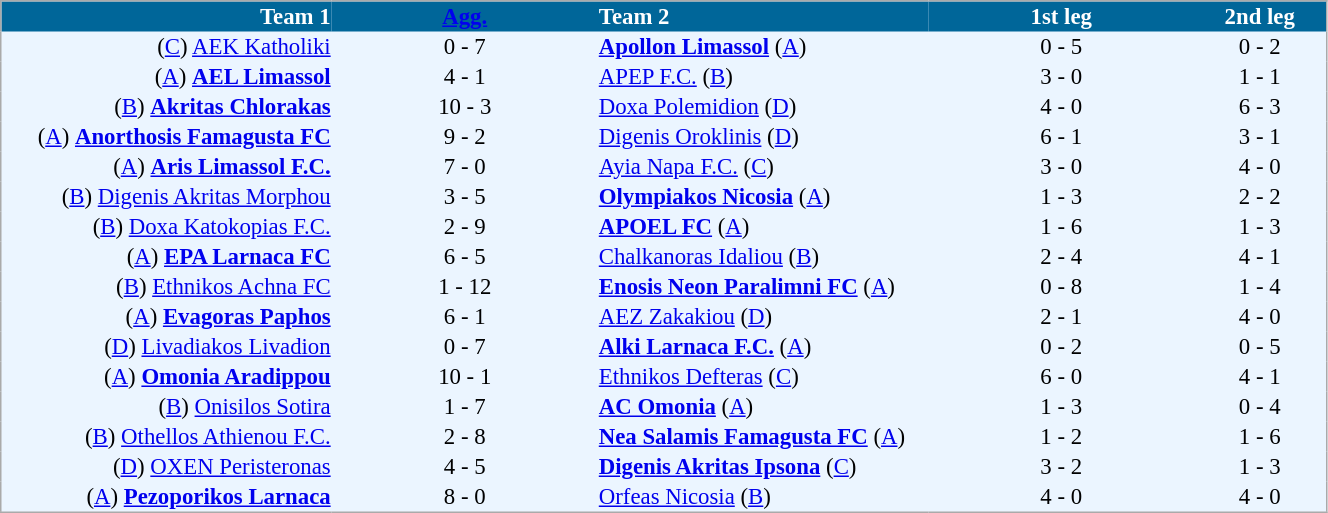<table cellspacing="0" style="background: #EBF5FF; border: 1px #aaa solid; border-collapse: collapse; font-size: 95%;" width=70%>
<tr bgcolor=#006699 style="color:white;">
<th width=25% align="right">Team 1</th>
<th width=20% align="center"><a href='#'>Agg.</a></th>
<th width=25% align="left">Team 2</th>
<th width=20% align="center">1st leg</th>
<th width=20% align="center">2nd leg</th>
</tr>
<tr>
<td align=right>(<a href='#'>C</a>) <a href='#'>AEK Katholiki</a></td>
<td align=center>0 - 7</td>
<td align=left><strong><a href='#'>Apollon Limassol</a></strong> (<a href='#'>A</a>)</td>
<td align=center>0 - 5</td>
<td align=center>0 - 2</td>
</tr>
<tr>
<td align=right>(<a href='#'>A</a>) <strong><a href='#'>AEL Limassol</a></strong></td>
<td align=center>4 - 1</td>
<td align=left><a href='#'>APEP F.C.</a> (<a href='#'>B</a>)</td>
<td align=center>3 - 0</td>
<td align=center>1 - 1</td>
</tr>
<tr>
<td align=right>(<a href='#'>B</a>) <strong><a href='#'>Akritas Chlorakas</a></strong></td>
<td align=center>10 - 3</td>
<td align=left><a href='#'>Doxa Polemidion</a> (<a href='#'>D</a>)</td>
<td align=center>4 - 0</td>
<td align=center>6 - 3</td>
</tr>
<tr>
<td align=right>(<a href='#'>A</a>) <strong><a href='#'>Anorthosis Famagusta FC</a></strong></td>
<td align=center>9 - 2</td>
<td align=left><a href='#'>Digenis Oroklinis</a> (<a href='#'>D</a>)</td>
<td align=center>6 - 1</td>
<td align=center>3 - 1</td>
</tr>
<tr>
<td align=right>(<a href='#'>A</a>) <strong><a href='#'>Aris Limassol F.C.</a></strong></td>
<td align=center>7 - 0</td>
<td align=left><a href='#'>Ayia Napa F.C.</a> (<a href='#'>C</a>)</td>
<td align=center>3 - 0</td>
<td align=center>4 - 0</td>
</tr>
<tr>
<td align=right>(<a href='#'>B</a>) <a href='#'>Digenis Akritas Morphou</a></td>
<td align=center>3 - 5</td>
<td align=left><strong><a href='#'>Olympiakos Nicosia</a></strong> (<a href='#'>A</a>)</td>
<td align=center>1 - 3</td>
<td align=center>2 - 2</td>
</tr>
<tr>
<td align=right>(<a href='#'>B</a>) <a href='#'>Doxa Katokopias F.C.</a></td>
<td align=center>2 - 9</td>
<td align=left><strong><a href='#'>APOEL FC</a></strong> (<a href='#'>A</a>)</td>
<td align=center>1 - 6</td>
<td align=center>1 - 3</td>
</tr>
<tr>
<td align=right>(<a href='#'>A</a>) <strong><a href='#'>EPA Larnaca FC</a></strong></td>
<td align=center>6 - 5</td>
<td align=left><a href='#'>Chalkanoras Idaliou</a> (<a href='#'>B</a>)</td>
<td align=center>2 - 4</td>
<td align=center>4 - 1</td>
</tr>
<tr>
<td align=right>(<a href='#'>B</a>) <a href='#'>Ethnikos Achna FC</a></td>
<td align=center>1 - 12</td>
<td align=left><strong><a href='#'>Enosis Neon Paralimni FC</a></strong> (<a href='#'>A</a>)</td>
<td align=center>0 - 8</td>
<td align=center>1 - 4</td>
</tr>
<tr>
<td align=right>(<a href='#'>A</a>) <strong><a href='#'>Evagoras Paphos</a></strong></td>
<td align=center>6 - 1</td>
<td align=left><a href='#'>AEZ Zakakiou</a> (<a href='#'>D</a>)</td>
<td align=center>2 - 1</td>
<td align=center>4 - 0</td>
</tr>
<tr>
<td align=right>(<a href='#'>D</a>) <a href='#'>Livadiakos Livadion</a></td>
<td align=center>0 - 7</td>
<td align=left><strong><a href='#'>Alki Larnaca F.C.</a></strong> (<a href='#'>A</a>)</td>
<td align=center>0 - 2</td>
<td align=center>0 - 5</td>
</tr>
<tr>
<td align=right>(<a href='#'>A</a>) <strong><a href='#'>Omonia Aradippou</a></strong></td>
<td align=center>10 - 1</td>
<td align=left><a href='#'>Ethnikos Defteras</a> (<a href='#'>C</a>)</td>
<td align=center>6 - 0</td>
<td align=center>4 - 1</td>
</tr>
<tr>
<td align=right>(<a href='#'>B</a>) <a href='#'>Onisilos Sotira</a></td>
<td align=center>1 - 7</td>
<td align=left><strong><a href='#'>AC Omonia</a></strong> (<a href='#'>A</a>)</td>
<td align=center>1 - 3</td>
<td align=center>0 - 4</td>
</tr>
<tr>
<td align=right>(<a href='#'>B</a>) <a href='#'>Othellos Athienou F.C.</a></td>
<td align=center>2 - 8</td>
<td align=left><strong><a href='#'>Nea Salamis Famagusta FC</a></strong> (<a href='#'>A</a>)</td>
<td align=center>1 - 2</td>
<td align=center>1 - 6</td>
</tr>
<tr>
<td align=right>(<a href='#'>D</a>) <a href='#'>OXEN Peristeronas</a></td>
<td align=center>4 - 5</td>
<td align=left><strong><a href='#'>Digenis Akritas Ipsona</a></strong> (<a href='#'>C</a>)</td>
<td align=center>3 - 2</td>
<td align=center>1 - 3</td>
</tr>
<tr>
<td align=right>(<a href='#'>A</a>) <strong><a href='#'>Pezoporikos Larnaca</a></strong></td>
<td align=center>8 - 0</td>
<td align=left><a href='#'>Orfeas Nicosia</a> (<a href='#'>B</a>)</td>
<td align=center>4 - 0</td>
<td align=center>4 - 0</td>
</tr>
<tr>
</tr>
</table>
